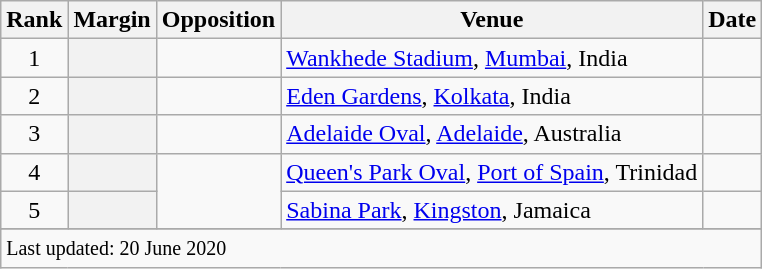<table class="wikitable sortable">
<tr>
<th scope=col>Rank</th>
<th scope=col>Margin</th>
<th scope=col>Opposition</th>
<th scope=col>Venue</th>
<th scope=col>Date</th>
</tr>
<tr>
<td align=center>1</td>
<th scope=row style=text-align:center;></th>
<td></td>
<td><a href='#'>Wankhede Stadium</a>, <a href='#'>Mumbai</a>, India</td>
<td></td>
</tr>
<tr>
<td align=center>2</td>
<th scope=row style=text-align:center;></th>
<td></td>
<td><a href='#'>Eden Gardens</a>, <a href='#'>Kolkata</a>, India</td>
<td></td>
</tr>
<tr>
<td align=center>3</td>
<th scope=row style=text-align:center;></th>
<td></td>
<td><a href='#'>Adelaide Oval</a>, <a href='#'>Adelaide</a>, Australia</td>
<td></td>
</tr>
<tr>
<td align=center>4</td>
<th scope=row style=text-align:center;></th>
<td rowspan=2></td>
<td><a href='#'>Queen's Park Oval</a>, <a href='#'>Port of Spain</a>, Trinidad</td>
<td></td>
</tr>
<tr>
<td align=center>5</td>
<th scope=row style=text-align:center;></th>
<td><a href='#'>Sabina Park</a>, <a href='#'>Kingston</a>, Jamaica</td>
<td></td>
</tr>
<tr>
</tr>
<tr class=sortbottom>
<td colspan=5><small>Last updated: 20 June 2020</small></td>
</tr>
</table>
